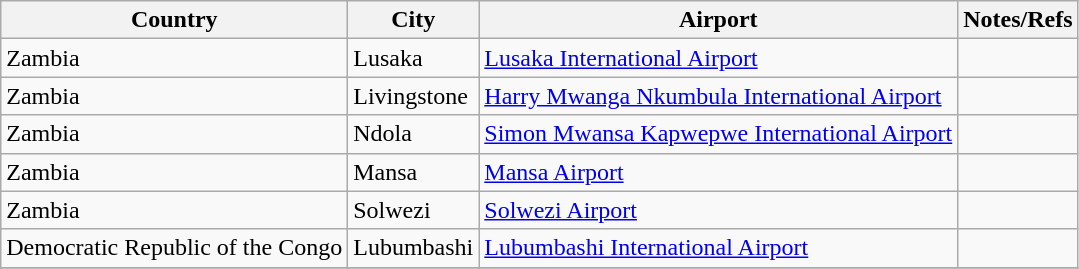<table class="sortable wikitable">
<tr>
<th>Country</th>
<th>City</th>
<th>Airport</th>
<th class="unsortable">Notes/Refs</th>
</tr>
<tr>
<td>Zambia</td>
<td>Lusaka</td>
<td><a href='#'>Lusaka International Airport</a></td>
<td align=center></td>
</tr>
<tr>
<td>Zambia</td>
<td>Livingstone</td>
<td><a href='#'>Harry Mwanga Nkumbula International Airport</a></td>
<td align=center></td>
</tr>
<tr>
<td>Zambia</td>
<td>Ndola</td>
<td><a href='#'>Simon Mwansa Kapwepwe International Airport</a></td>
<td align=center></td>
</tr>
<tr>
<td>Zambia</td>
<td>Mansa</td>
<td><a href='#'>Mansa Airport</a></td>
<td align=center></td>
</tr>
<tr>
<td>Zambia</td>
<td>Solwezi</td>
<td><a href='#'>Solwezi Airport</a></td>
<td align=center></td>
</tr>
<tr>
<td>Democratic Republic of the Congo</td>
<td>Lubumbashi</td>
<td><a href='#'>Lubumbashi International Airport</a></td>
<td align=center></td>
</tr>
<tr>
</tr>
</table>
